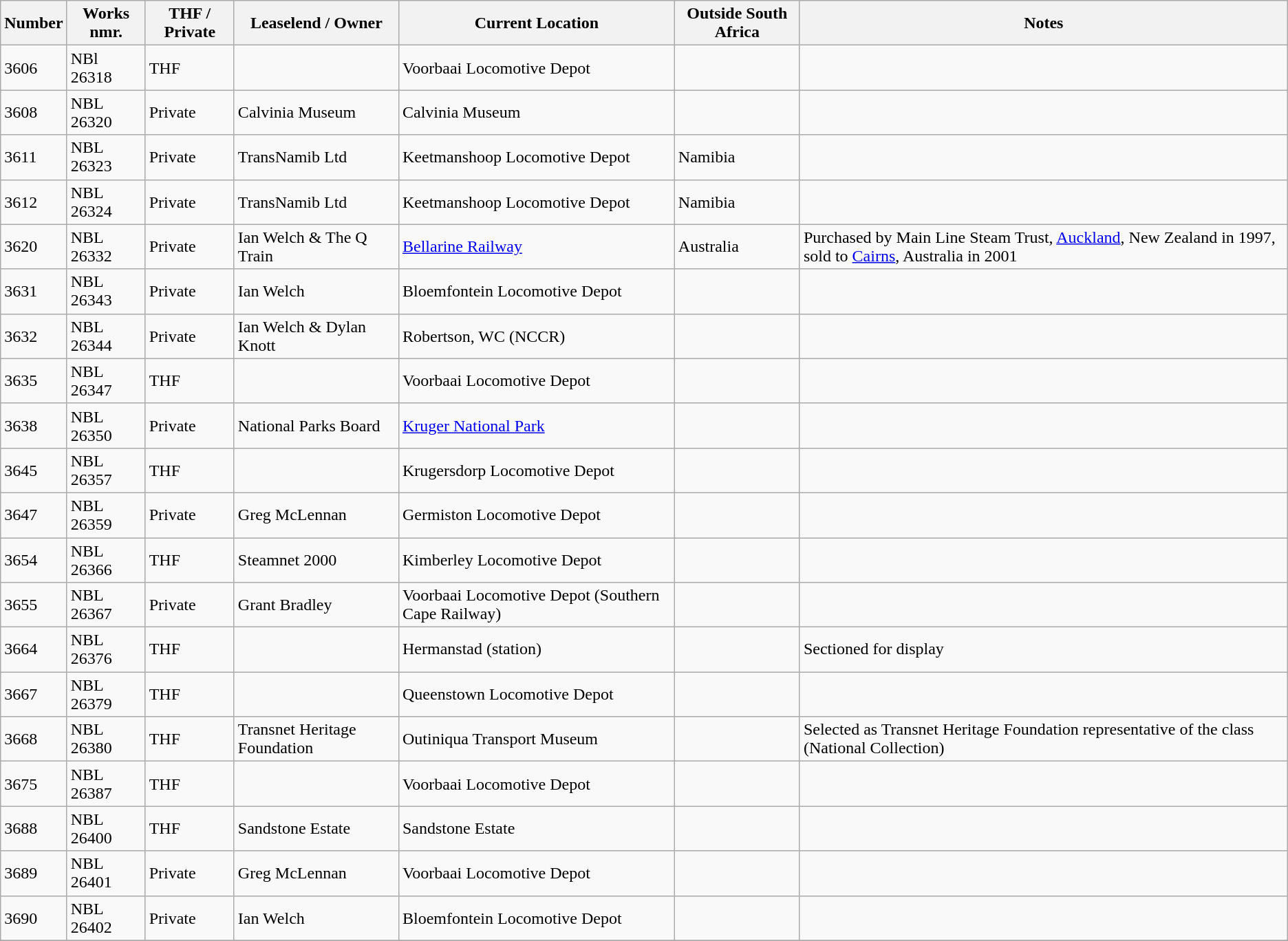<table class="wikitable">
<tr>
<th>Number</th>
<th>Works nmr.</th>
<th>THF / Private</th>
<th>Leaselend / Owner</th>
<th>Current Location</th>
<th>Outside South Africa</th>
<th>Notes</th>
</tr>
<tr>
<td>3606</td>
<td>NBl 26318</td>
<td>THF</td>
<td></td>
<td>Voorbaai Locomotive Depot</td>
<td></td>
<td></td>
</tr>
<tr>
<td>3608</td>
<td>NBL 26320</td>
<td>Private</td>
<td>Calvinia Museum</td>
<td>Calvinia Museum</td>
<td></td>
<td></td>
</tr>
<tr>
<td>3611</td>
<td>NBL 26323</td>
<td>Private</td>
<td>TransNamib Ltd</td>
<td>Keetmanshoop Locomotive Depot</td>
<td>Namibia</td>
<td></td>
</tr>
<tr>
<td>3612</td>
<td>NBL 26324</td>
<td>Private</td>
<td>TransNamib Ltd</td>
<td>Keetmanshoop Locomotive Depot</td>
<td>Namibia</td>
<td></td>
</tr>
<tr>
<td>3620</td>
<td>NBL 26332</td>
<td>Private</td>
<td>Ian Welch & The Q Train</td>
<td><a href='#'>Bellarine Railway</a></td>
<td>Australia</td>
<td>Purchased by Main Line Steam Trust, <a href='#'>Auckland</a>, New Zealand  in 1997, sold to <a href='#'>Cairns</a>, Australia in 2001</td>
</tr>
<tr>
<td>3631</td>
<td>NBL 26343</td>
<td>Private</td>
<td>Ian Welch</td>
<td>Bloemfontein Locomotive Depot</td>
<td></td>
<td></td>
</tr>
<tr>
<td>3632</td>
<td>NBL 26344</td>
<td>Private</td>
<td>Ian Welch & Dylan Knott</td>
<td>Robertson, WC (NCCR)</td>
<td></td>
<td></td>
</tr>
<tr>
<td>3635</td>
<td>NBL 26347</td>
<td>THF</td>
<td></td>
<td>Voorbaai Locomotive Depot</td>
<td></td>
<td></td>
</tr>
<tr>
<td>3638</td>
<td>NBL 26350</td>
<td>Private</td>
<td>National Parks Board</td>
<td><a href='#'>Kruger National Park</a></td>
<td></td>
<td></td>
</tr>
<tr>
<td>3645</td>
<td>NBL 26357</td>
<td>THF</td>
<td></td>
<td>Krugersdorp Locomotive Depot</td>
<td></td>
<td></td>
</tr>
<tr>
<td>3647</td>
<td>NBL 26359</td>
<td>Private</td>
<td>Greg McLennan</td>
<td>Germiston Locomotive Depot</td>
<td></td>
<td></td>
</tr>
<tr>
<td>3654</td>
<td>NBL 26366</td>
<td>THF</td>
<td>Steamnet 2000</td>
<td>Kimberley Locomotive Depot</td>
<td></td>
<td></td>
</tr>
<tr>
<td>3655</td>
<td>NBL 26367</td>
<td>Private</td>
<td>Grant Bradley</td>
<td>Voorbaai Locomotive Depot (Southern Cape Railway)</td>
<td></td>
<td></td>
</tr>
<tr>
<td>3664</td>
<td>NBL 26376</td>
<td>THF</td>
<td></td>
<td>Hermanstad (station)</td>
<td></td>
<td>Sectioned for display</td>
</tr>
<tr>
<td>3667</td>
<td>NBL 26379</td>
<td>THF</td>
<td></td>
<td>Queenstown Locomotive Depot</td>
<td></td>
<td></td>
</tr>
<tr>
<td>3668</td>
<td>NBL 26380</td>
<td>THF</td>
<td>Transnet Heritage Foundation</td>
<td>Outiniqua Transport Museum</td>
<td></td>
<td>Selected as Transnet Heritage Foundation representative of the class (National Collection)</td>
</tr>
<tr>
<td>3675</td>
<td>NBL 26387</td>
<td>THF</td>
<td></td>
<td>Voorbaai Locomotive Depot</td>
<td></td>
<td></td>
</tr>
<tr>
<td>3688</td>
<td>NBL 26400</td>
<td>THF</td>
<td>Sandstone Estate</td>
<td>Sandstone Estate</td>
<td></td>
<td></td>
</tr>
<tr>
<td>3689</td>
<td>NBL 26401</td>
<td>Private</td>
<td>Greg McLennan</td>
<td>Voorbaai Locomotive Depot</td>
<td></td>
<td></td>
</tr>
<tr>
<td>3690</td>
<td>NBL 26402</td>
<td>Private</td>
<td>Ian Welch</td>
<td>Bloemfontein Locomotive Depot</td>
<td></td>
<td></td>
</tr>
<tr>
</tr>
</table>
